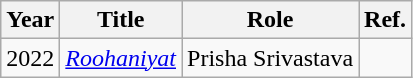<table class="wikitable sortable">
<tr>
<th>Year</th>
<th>Title</th>
<th>Role</th>
<th>Ref.</th>
</tr>
<tr>
<td>2022</td>
<td><em><a href='#'>Roohaniyat</a></em></td>
<td>Prisha Srivastava</td>
<td></td>
</tr>
</table>
